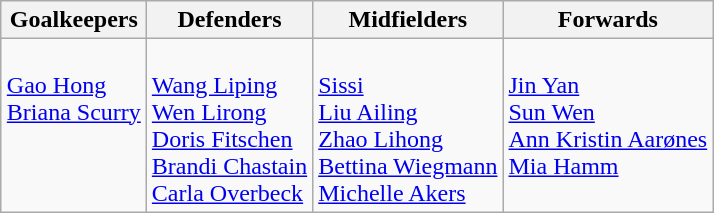<table class="wikitable" style="margin:0 auto">
<tr>
<th>Goalkeepers</th>
<th>Defenders</th>
<th>Midfielders</th>
<th>Forwards</th>
</tr>
<tr>
<td align=left valign=top><br> <a href='#'>Gao Hong</a><br>
 <a href='#'>Briana Scurry</a></td>
<td align=left valign=top><br> <a href='#'>Wang Liping</a><br>
 <a href='#'>Wen Lirong</a><br>
 <a href='#'>Doris Fitschen</a><br>
 <a href='#'>Brandi Chastain</a><br>
 <a href='#'>Carla Overbeck</a></td>
<td align=left valign=top><br> <a href='#'>Sissi</a><br>
 <a href='#'>Liu Ailing</a><br>
 <a href='#'>Zhao Lihong</a><br>
 <a href='#'>Bettina Wiegmann</a><br>
 <a href='#'>Michelle Akers</a></td>
<td align=left valign=top><br> <a href='#'>Jin Yan</a><br>
 <a href='#'>Sun Wen</a><br>
 <a href='#'>Ann Kristin Aarønes</a><br>
 <a href='#'>Mia Hamm</a></td>
</tr>
</table>
